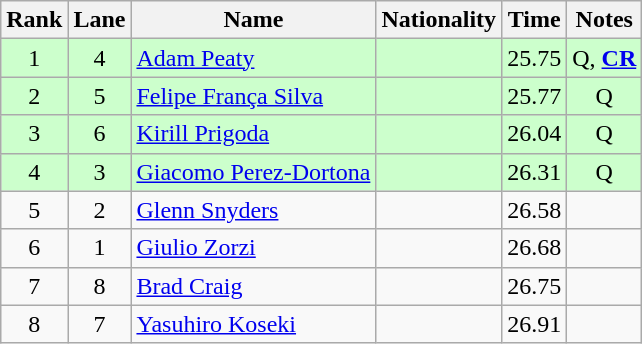<table class="wikitable sortable" style="text-align:center">
<tr>
<th>Rank</th>
<th>Lane</th>
<th>Name</th>
<th>Nationality</th>
<th>Time</th>
<th>Notes</th>
</tr>
<tr bgcolor=ccffcc>
<td>1</td>
<td>4</td>
<td align=left><a href='#'>Adam Peaty</a></td>
<td align=left></td>
<td>25.75</td>
<td>Q, <strong><a href='#'>CR</a></strong></td>
</tr>
<tr bgcolor=ccffcc>
<td>2</td>
<td>5</td>
<td align=left><a href='#'>Felipe França Silva</a></td>
<td align=left></td>
<td>25.77</td>
<td>Q</td>
</tr>
<tr bgcolor=ccffcc>
<td>3</td>
<td>6</td>
<td align=left><a href='#'>Kirill Prigoda</a></td>
<td align=left></td>
<td>26.04</td>
<td>Q</td>
</tr>
<tr bgcolor=ccffcc>
<td>4</td>
<td>3</td>
<td align=left><a href='#'>Giacomo Perez-Dortona</a></td>
<td align=left></td>
<td>26.31</td>
<td>Q</td>
</tr>
<tr>
<td>5</td>
<td>2</td>
<td align=left><a href='#'>Glenn Snyders</a></td>
<td align=left></td>
<td>26.58</td>
<td></td>
</tr>
<tr>
<td>6</td>
<td>1</td>
<td align=left><a href='#'>Giulio Zorzi</a></td>
<td align=left></td>
<td>26.68</td>
<td></td>
</tr>
<tr>
<td>7</td>
<td>8</td>
<td align=left><a href='#'>Brad Craig</a></td>
<td align=left></td>
<td>26.75</td>
<td></td>
</tr>
<tr>
<td>8</td>
<td>7</td>
<td align=left><a href='#'>Yasuhiro Koseki</a></td>
<td align=left></td>
<td>26.91</td>
<td></td>
</tr>
</table>
